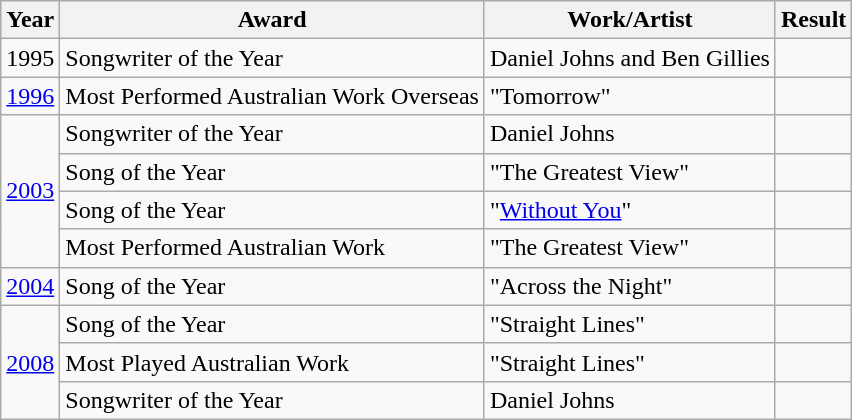<table class="wikitable">
<tr>
<th>Year</th>
<th>Award</th>
<th>Work/Artist</th>
<th>Result</th>
</tr>
<tr>
<td>1995</td>
<td>Songwriter of the Year</td>
<td>Daniel Johns and Ben Gillies</td>
<td></td>
</tr>
<tr>
<td><a href='#'>1996</a></td>
<td>Most Performed Australian Work Overseas</td>
<td>"Tomorrow"</td>
<td></td>
</tr>
<tr>
<td rowspan="4"><a href='#'>2003</a></td>
<td>Songwriter of the Year</td>
<td>Daniel Johns</td>
<td></td>
</tr>
<tr>
<td>Song of the Year</td>
<td>"The Greatest View"</td>
<td></td>
</tr>
<tr>
<td>Song of the Year</td>
<td>"<a href='#'>Without You</a>"</td>
<td></td>
</tr>
<tr>
<td>Most Performed Australian Work</td>
<td>"The Greatest View"</td>
<td></td>
</tr>
<tr>
<td><a href='#'>2004</a></td>
<td>Song of the Year</td>
<td>"Across the Night"</td>
<td></td>
</tr>
<tr>
<td rowspan="3"><a href='#'>2008</a></td>
<td>Song of the Year</td>
<td>"Straight Lines"</td>
<td></td>
</tr>
<tr>
<td>Most Played Australian Work</td>
<td>"Straight Lines"</td>
<td></td>
</tr>
<tr>
<td>Songwriter of the Year</td>
<td>Daniel Johns</td>
<td></td>
</tr>
</table>
